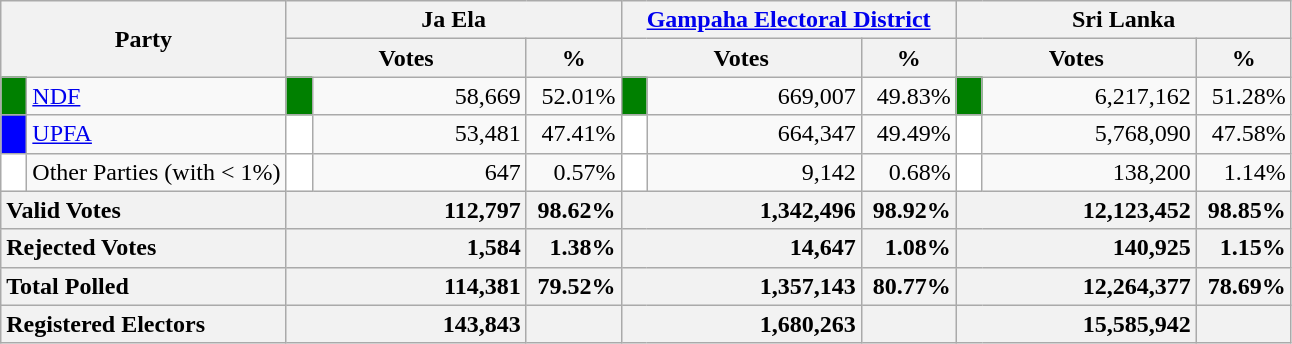<table class="wikitable">
<tr>
<th colspan="2" width="144px"rowspan="2">Party</th>
<th colspan="3" width="216px">Ja Ela</th>
<th colspan="3" width="216px"><a href='#'>Gampaha Electoral District</a></th>
<th colspan="3" width="216px">Sri Lanka</th>
</tr>
<tr>
<th colspan="2" width="144px">Votes</th>
<th>%</th>
<th colspan="2" width="144px">Votes</th>
<th>%</th>
<th colspan="2" width="144px">Votes</th>
<th>%</th>
</tr>
<tr>
<td style="background-color:green;" width="10px"></td>
<td style="text-align:left;"><a href='#'>NDF</a></td>
<td style="background-color:green;" width="10px"></td>
<td style="text-align:right;">58,669</td>
<td style="text-align:right;">52.01%</td>
<td style="background-color:green;" width="10px"></td>
<td style="text-align:right;">669,007</td>
<td style="text-align:right;">49.83%</td>
<td style="background-color:green;" width="10px"></td>
<td style="text-align:right;">6,217,162</td>
<td style="text-align:right;">51.28%</td>
</tr>
<tr>
<td style="background-color:blue;" width="10px"></td>
<td style="text-align:left;"><a href='#'>UPFA</a></td>
<td style="background-color:white;" width="10px"></td>
<td style="text-align:right;">53,481</td>
<td style="text-align:right;">47.41%</td>
<td style="background-color:white;" width="10px"></td>
<td style="text-align:right;">664,347</td>
<td style="text-align:right;">49.49%</td>
<td style="background-color:white;" width="10px"></td>
<td style="text-align:right;">5,768,090</td>
<td style="text-align:right;">47.58%</td>
</tr>
<tr>
<td style="background-color:white;" width="10px"></td>
<td style="text-align:left;">Other Parties (with < 1%)</td>
<td style="background-color:white;" width="10px"></td>
<td style="text-align:right;">647</td>
<td style="text-align:right;">0.57%</td>
<td style="background-color:white;" width="10px"></td>
<td style="text-align:right;">9,142</td>
<td style="text-align:right;">0.68%</td>
<td style="background-color:white;" width="10px"></td>
<td style="text-align:right;">138,200</td>
<td style="text-align:right;">1.14%</td>
</tr>
<tr>
<th colspan="2" width="144px"style="text-align:left;">Valid Votes</th>
<th style="text-align:right;"colspan="2" width="144px">112,797</th>
<th style="text-align:right;">98.62%</th>
<th style="text-align:right;"colspan="2" width="144px">1,342,496</th>
<th style="text-align:right;">98.92%</th>
<th style="text-align:right;"colspan="2" width="144px">12,123,452</th>
<th style="text-align:right;">98.85%</th>
</tr>
<tr>
<th colspan="2" width="144px"style="text-align:left;">Rejected Votes</th>
<th style="text-align:right;"colspan="2" width="144px">1,584</th>
<th style="text-align:right;">1.38%</th>
<th style="text-align:right;"colspan="2" width="144px">14,647</th>
<th style="text-align:right;">1.08%</th>
<th style="text-align:right;"colspan="2" width="144px">140,925</th>
<th style="text-align:right;">1.15%</th>
</tr>
<tr>
<th colspan="2" width="144px"style="text-align:left;">Total Polled</th>
<th style="text-align:right;"colspan="2" width="144px">114,381</th>
<th style="text-align:right;">79.52%</th>
<th style="text-align:right;"colspan="2" width="144px">1,357,143</th>
<th style="text-align:right;">80.77%</th>
<th style="text-align:right;"colspan="2" width="144px">12,264,377</th>
<th style="text-align:right;">78.69%</th>
</tr>
<tr>
<th colspan="2" width="144px"style="text-align:left;">Registered Electors</th>
<th style="text-align:right;"colspan="2" width="144px">143,843</th>
<th></th>
<th style="text-align:right;"colspan="2" width="144px">1,680,263</th>
<th></th>
<th style="text-align:right;"colspan="2" width="144px">15,585,942</th>
<th></th>
</tr>
</table>
